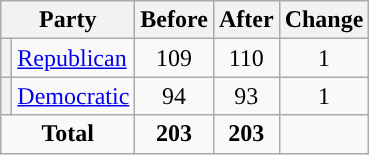<table class="wikitable" style="text-align:center;">
<tr>
<th colspan="2">Party</th>
<th>Before</th>
<th>After</th>
<th>Change</th>
</tr>
<tr>
<th style="background-color:"></th>
<td style="text-align:left;"><a href='#'>Republican</a></td>
<td>109</td>
<td>110</td>
<td> 1</td>
</tr>
<tr>
<th style="background-color:"></th>
<td style="text-align:left;"><a href='#'>Democratic</a></td>
<td>94</td>
<td>93</td>
<td> 1</td>
</tr>
<tr>
<td colspan="2"><strong>Total</strong></td>
<td><strong>203</strong></td>
<td><strong>203</strong></td>
<td></td>
</tr>
</table>
